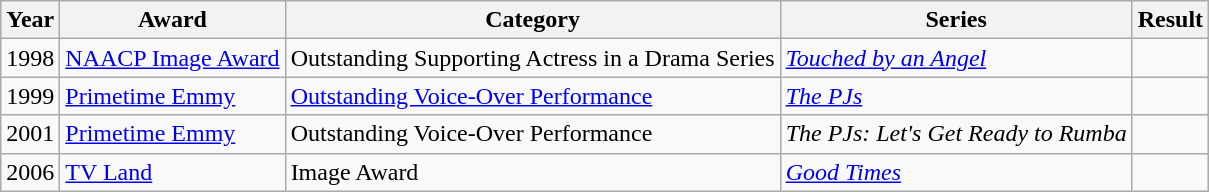<table class="wikitable sortable">
<tr>
<th>Year</th>
<th>Award</th>
<th>Category</th>
<th>Series</th>
<th>Result</th>
</tr>
<tr>
<td>1998</td>
<td><a href='#'>NAACP Image Award</a></td>
<td>Outstanding Supporting Actress in a Drama Series</td>
<td><em><a href='#'>Touched by an Angel</a></em></td>
<td></td>
</tr>
<tr>
<td>1999</td>
<td><a href='#'>Primetime Emmy</a></td>
<td><a href='#'>Outstanding Voice-Over Performance</a></td>
<td><em><a href='#'>The PJs</a></em></td>
<td></td>
</tr>
<tr>
<td>2001</td>
<td><a href='#'>Primetime Emmy</a></td>
<td>Outstanding Voice-Over Performance</td>
<td><em>The PJs: Let's Get Ready to Rumba</em></td>
<td></td>
</tr>
<tr>
<td>2006</td>
<td><a href='#'>TV Land</a></td>
<td>Image Award</td>
<td><em><a href='#'>Good Times</a></em></td>
<td></td>
</tr>
</table>
